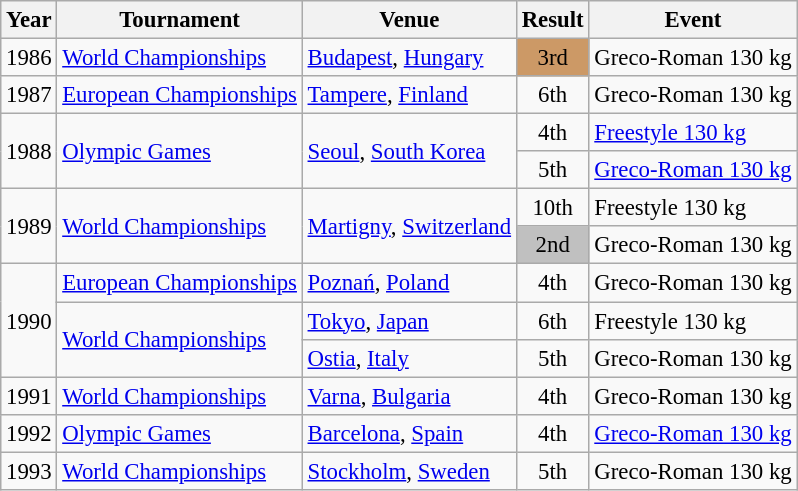<table class="wikitable" style="font-size:95%;">
<tr>
<th>Year</th>
<th>Tournament</th>
<th>Venue</th>
<th>Result</th>
<th>Event</th>
</tr>
<tr>
<td>1986</td>
<td><a href='#'>World Championships</a></td>
<td> <a href='#'>Budapest</a>, <a href='#'>Hungary</a></td>
<td align="center" bgcolor=cc9966>3rd</td>
<td>Greco-Roman 130 kg</td>
</tr>
<tr>
<td>1987</td>
<td><a href='#'>European Championships</a></td>
<td> <a href='#'>Tampere</a>, <a href='#'>Finland</a></td>
<td align="center">6th</td>
<td>Greco-Roman 130 kg</td>
</tr>
<tr>
<td rowspan=2>1988</td>
<td rowspan=2><a href='#'>Olympic Games</a></td>
<td rowspan=2> <a href='#'>Seoul</a>, <a href='#'>South Korea</a></td>
<td align="center">4th</td>
<td><a href='#'>Freestyle 130 kg</a></td>
</tr>
<tr>
<td align="center">5th</td>
<td><a href='#'>Greco-Roman 130 kg</a></td>
</tr>
<tr>
<td rowspan=2>1989</td>
<td rowspan=2><a href='#'>World Championships</a></td>
<td rowspan=2> <a href='#'>Martigny</a>, <a href='#'>Switzerland</a></td>
<td align="center">10th</td>
<td>Freestyle 130 kg</td>
</tr>
<tr>
<td align="center" bgcolor=silver>2nd</td>
<td>Greco-Roman 130 kg</td>
</tr>
<tr>
<td rowspan=3>1990</td>
<td><a href='#'>European Championships</a></td>
<td> <a href='#'>Poznań</a>, <a href='#'>Poland</a></td>
<td align="center">4th</td>
<td>Greco-Roman 130 kg</td>
</tr>
<tr>
<td rowspan=2><a href='#'>World Championships</a></td>
<td> <a href='#'>Tokyo</a>, <a href='#'>Japan</a></td>
<td align="center">6th</td>
<td>Freestyle 130 kg</td>
</tr>
<tr>
<td> <a href='#'>Ostia</a>, <a href='#'>Italy</a></td>
<td align="center">5th</td>
<td>Greco-Roman 130 kg</td>
</tr>
<tr>
<td>1991</td>
<td><a href='#'>World Championships</a></td>
<td> <a href='#'>Varna</a>, <a href='#'>Bulgaria</a></td>
<td align="center">4th</td>
<td>Greco-Roman 130 kg</td>
</tr>
<tr>
<td>1992</td>
<td><a href='#'>Olympic Games</a></td>
<td> <a href='#'>Barcelona</a>, <a href='#'>Spain</a></td>
<td align="center">4th</td>
<td><a href='#'>Greco-Roman 130 kg</a></td>
</tr>
<tr>
<td>1993</td>
<td><a href='#'>World Championships</a></td>
<td> <a href='#'>Stockholm</a>, <a href='#'>Sweden</a></td>
<td align="center">5th</td>
<td>Greco-Roman 130 kg</td>
</tr>
</table>
